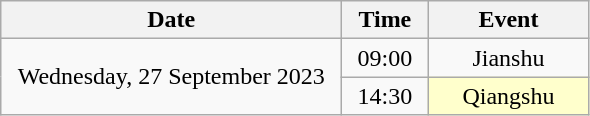<table class=wikitable style="text-align:center;">
<tr>
<th width=220>Date</th>
<th width=50>Time</th>
<th width=100>Event</th>
</tr>
<tr>
<td rowspan=2>Wednesday, 27 September 2023</td>
<td>09:00</td>
<td>Jianshu</td>
</tr>
<tr>
<td>14:30</td>
<td bgcolor="ffffcc">Qiangshu</td>
</tr>
</table>
